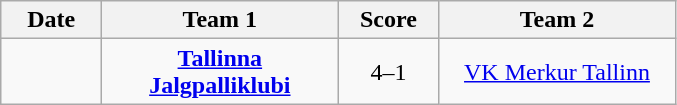<table class="wikitable" style="text-align: center">
<tr>
<th width=60px>Date</th>
<th width=150px>Team 1</th>
<th width=60px>Score</th>
<th width=150px>Team 2</th>
</tr>
<tr>
<td></td>
<td><strong><a href='#'>Tallinna Jalgpalliklubi</a></strong></td>
<td>4–1</td>
<td><a href='#'>VK Merkur Tallinn</a></td>
</tr>
</table>
